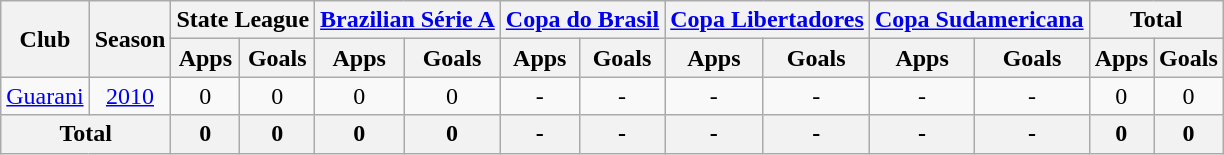<table class="wikitable" style="text-align: center;">
<tr>
<th rowspan="2">Club</th>
<th rowspan="2">Season</th>
<th colspan="2">State League</th>
<th colspan="2"><a href='#'>Brazilian Série A</a></th>
<th colspan="2"><a href='#'>Copa do Brasil</a></th>
<th colspan="2"><a href='#'>Copa Libertadores</a></th>
<th colspan="2"><a href='#'>Copa Sudamericana</a></th>
<th colspan="2">Total</th>
</tr>
<tr>
<th>Apps</th>
<th>Goals</th>
<th>Apps</th>
<th>Goals</th>
<th>Apps</th>
<th>Goals</th>
<th>Apps</th>
<th>Goals</th>
<th>Apps</th>
<th>Goals</th>
<th>Apps</th>
<th>Goals</th>
</tr>
<tr>
<td rowspan="1" valign="center"><a href='#'>Guarani</a></td>
<td><a href='#'>2010</a></td>
<td>0</td>
<td>0</td>
<td>0</td>
<td>0</td>
<td>-</td>
<td>-</td>
<td>-</td>
<td>-</td>
<td>-</td>
<td>-</td>
<td>0</td>
<td>0</td>
</tr>
<tr>
<th colspan="2"><strong>Total</strong></th>
<th>0</th>
<th>0</th>
<th>0</th>
<th>0</th>
<th>-</th>
<th>-</th>
<th>-</th>
<th>-</th>
<th>-</th>
<th>-</th>
<th>0</th>
<th>0</th>
</tr>
</table>
